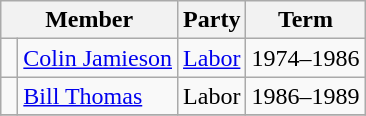<table class="wikitable">
<tr>
<th colspan="2">Member</th>
<th>Party</th>
<th>Term</th>
</tr>
<tr>
<td> </td>
<td><a href='#'>Colin Jamieson</a></td>
<td><a href='#'>Labor</a></td>
<td>1974–1986</td>
</tr>
<tr>
<td> </td>
<td><a href='#'>Bill Thomas</a></td>
<td>Labor</td>
<td>1986–1989</td>
</tr>
<tr>
</tr>
</table>
